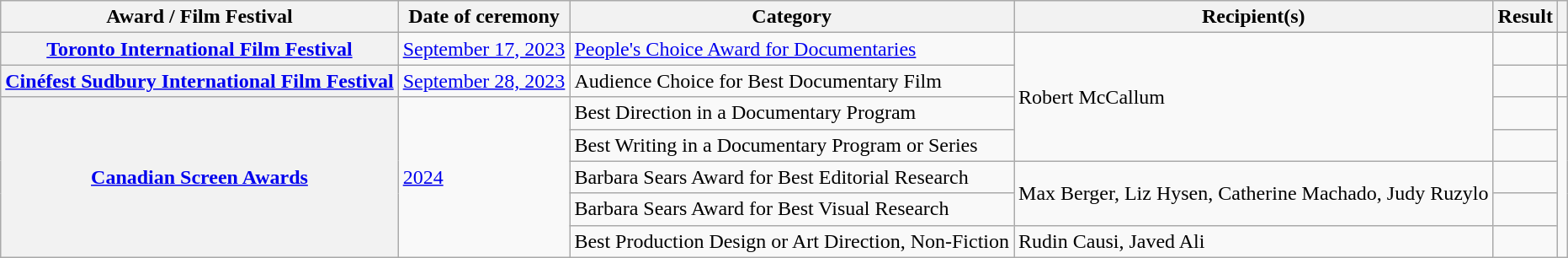<table class="wikitable sortable plainrowheaders">
<tr>
<th scope="col">Award / Film Festival</th>
<th scope="col">Date of ceremony</th>
<th scope="col">Category</th>
<th scope="col">Recipient(s)</th>
<th scope="col">Result</th>
<th scope="col" class="unsortable"></th>
</tr>
<tr>
<th scope="row"><a href='#'>Toronto International Film Festival</a></th>
<td><a href='#'>September 17, 2023</a></td>
<td><a href='#'>People's Choice Award for Documentaries</a></td>
<td rowspan=4>Robert McCallum</td>
<td></td>
<td></td>
</tr>
<tr>
<th scope=row><a href='#'>Cinéfest Sudbury International Film Festival</a></th>
<td><a href='#'>September 28, 2023</a></td>
<td>Audience Choice for Best Documentary Film</td>
<td></td>
<td></td>
</tr>
<tr>
<th scope=row rowspan=5><a href='#'>Canadian Screen Awards</a></th>
<td rowspan=5><a href='#'>2024</a></td>
<td>Best Direction in a Documentary Program</td>
<td></td>
<td rowspan=5></td>
</tr>
<tr>
<td>Best Writing in a Documentary Program or Series</td>
<td></td>
</tr>
<tr>
<td>Barbara Sears Award for Best Editorial Research</td>
<td rowspan=2>Max Berger, Liz Hysen, Catherine Machado, Judy Ruzylo</td>
<td></td>
</tr>
<tr>
<td>Barbara Sears Award for Best Visual Research</td>
<td></td>
</tr>
<tr>
<td>Best Production Design or Art Direction, Non-Fiction</td>
<td>Rudin Causi, Javed Ali</td>
<td></td>
</tr>
</table>
